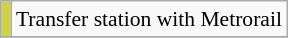<table class=wikitable style="font-size:90%;">
<tr>
<td style="background-color:#CED343;text-align:center"></td>
<td>Transfer station with Metrorail</td>
</tr>
<tr>
</tr>
</table>
